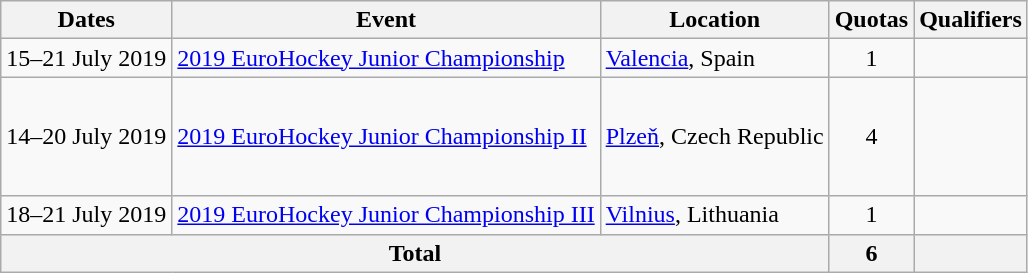<table class="wikitable">
<tr>
<th>Dates</th>
<th>Event</th>
<th>Location</th>
<th>Quotas</th>
<th>Qualifiers</th>
</tr>
<tr>
<td>15–21 July 2019</td>
<td><a href='#'>2019 EuroHockey Junior Championship</a></td>
<td><a href='#'>Valencia</a>, Spain</td>
<td align=center>1</td>
<td></td>
</tr>
<tr>
<td>14–20 July 2019</td>
<td><a href='#'>2019 EuroHockey Junior Championship II</a></td>
<td><a href='#'>Plzeň</a>, Czech Republic</td>
<td align=center>4</td>
<td><s></s><br><br><br><br></td>
</tr>
<tr>
<td>18–21 July 2019</td>
<td><a href='#'>2019 EuroHockey Junior Championship III</a></td>
<td><a href='#'>Vilnius</a>, Lithuania</td>
<td align=center>1</td>
<td></td>
</tr>
<tr>
<th colspan=3>Total</th>
<th>6</th>
<th></th>
</tr>
</table>
